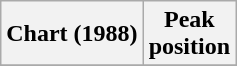<table class="wikitable sortable">
<tr>
<th>Chart (1988)</th>
<th>Peak<br>position</th>
</tr>
<tr>
</tr>
</table>
